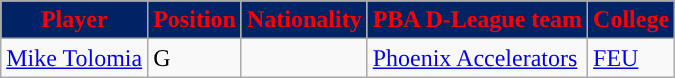<table class="wikitable sortable sortable">
<tr>
<th style="background:#002366; color:#FE0003; ">Player</th>
<th style="background:#002366; color:#FE0003; ">Position</th>
<th style="background:#002366; color:#FE0003; ">Nationality</th>
<th style="background:#002366; color:#FE0003; ">PBA D-League team</th>
<th style="background:#002366; color:#FE0003; ">College</th>
</tr>
<tr>
<td><a href='#'>Mike Tolomia</a></td>
<td>G</td>
<td></td>
<td><a href='#'>Phoenix Accelerators</a></td>
<td><a href='#'>FEU</a></td>
</tr>
</table>
